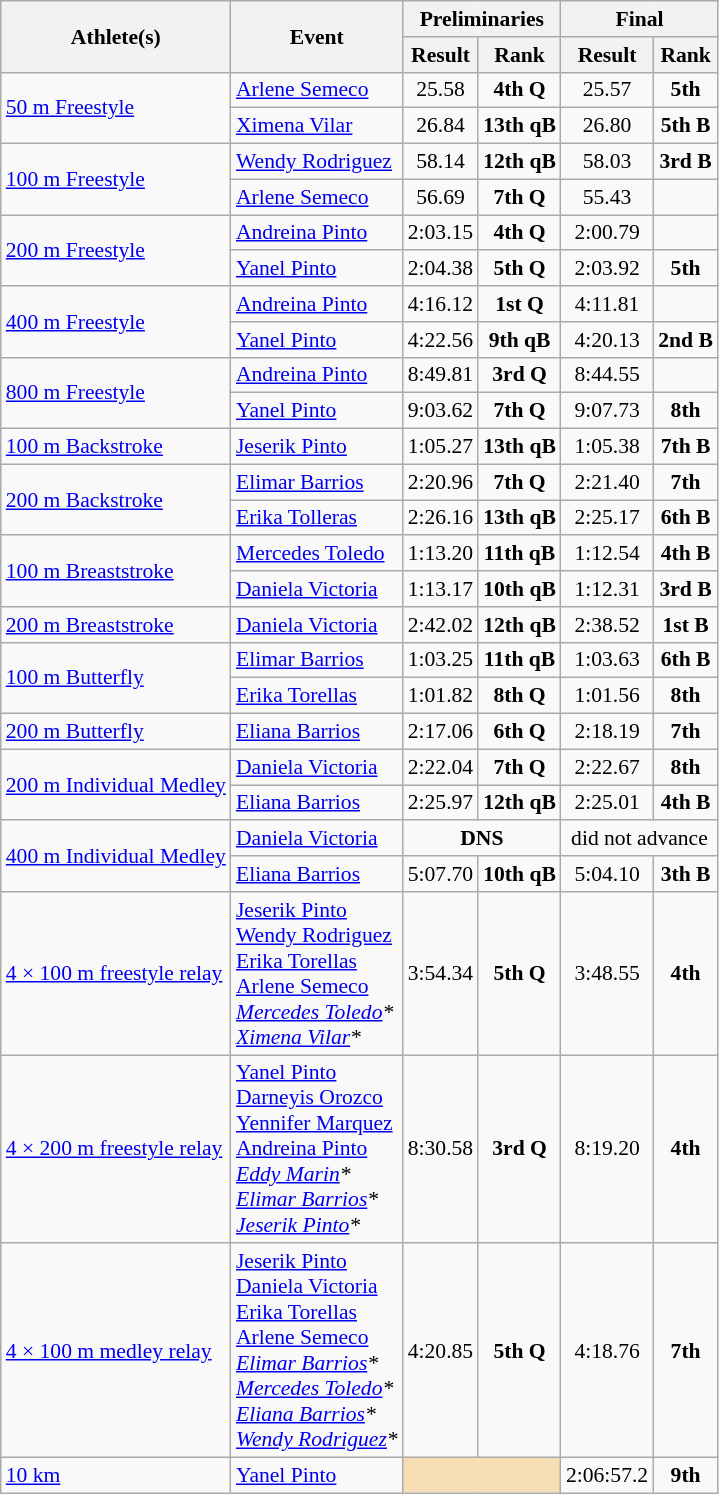<table class="wikitable" style="font-size:90%;">
<tr>
<th rowspan=2>Athlete(s)</th>
<th rowspan=2>Event</th>
<th colspan=2>Preliminaries</th>
<th colspan=2>Final</th>
</tr>
<tr>
<th>Result</th>
<th>Rank</th>
<th>Result</th>
<th>Rank</th>
</tr>
<tr>
<td rowspan=2><a href='#'>50 m Freestyle</a></td>
<td><a href='#'>Arlene Semeco</a></td>
<td align=center>25.58</td>
<td align=center><strong>4th Q</strong></td>
<td align=center>25.57</td>
<td align=center><strong>5th</strong></td>
</tr>
<tr>
<td><a href='#'>Ximena Vilar</a></td>
<td align=center>26.84</td>
<td align=center><strong>13th qB</strong></td>
<td align=center>26.80</td>
<td align=center><strong>5th B</strong></td>
</tr>
<tr>
<td rowspan=2><a href='#'>100 m Freestyle</a></td>
<td><a href='#'>Wendy Rodriguez</a></td>
<td align=center>58.14</td>
<td align=center><strong>12th qB</strong></td>
<td align=center>58.03</td>
<td align=center><strong>3rd B</strong></td>
</tr>
<tr>
<td><a href='#'>Arlene Semeco</a></td>
<td align=center>56.69</td>
<td align=center><strong>7th Q</strong></td>
<td align=center>55.43</td>
<td align=center></td>
</tr>
<tr>
<td rowspan=2><a href='#'>200 m Freestyle</a></td>
<td><a href='#'>Andreina Pinto</a></td>
<td align=center>2:03.15</td>
<td align=center><strong>4th Q</strong></td>
<td align=center>2:00.79</td>
<td align=center></td>
</tr>
<tr>
<td><a href='#'>Yanel Pinto</a></td>
<td align=center>2:04.38</td>
<td align=center><strong>5th Q</strong></td>
<td align=center>2:03.92</td>
<td align=center><strong>5th</strong></td>
</tr>
<tr>
<td rowspan=2><a href='#'>400 m Freestyle</a></td>
<td><a href='#'>Andreina Pinto</a></td>
<td align=center>4:16.12</td>
<td align=center><strong>1st Q</strong></td>
<td align=center>4:11.81</td>
<td align=center></td>
</tr>
<tr>
<td><a href='#'>Yanel Pinto</a></td>
<td align=center>4:22.56</td>
<td align=center><strong>9th qB</strong></td>
<td align=center>4:20.13</td>
<td align=center><strong>2nd B</strong></td>
</tr>
<tr>
<td rowspan=2><a href='#'>800 m Freestyle</a></td>
<td><a href='#'>Andreina Pinto</a></td>
<td align=center>8:49.81</td>
<td align=center><strong>3rd Q</strong></td>
<td align=center>8:44.55</td>
<td align=center></td>
</tr>
<tr>
<td><a href='#'>Yanel Pinto</a></td>
<td align=center>9:03.62</td>
<td align=center><strong>7th Q</strong></td>
<td align=center>9:07.73</td>
<td align=center><strong>8th</strong></td>
</tr>
<tr>
<td><a href='#'>100 m Backstroke</a></td>
<td><a href='#'>Jeserik Pinto</a></td>
<td align=center>1:05.27</td>
<td align=center><strong>13th qB</strong></td>
<td align=center>1:05.38</td>
<td align=center><strong>7th B</strong></td>
</tr>
<tr>
<td rowspan=2><a href='#'>200 m Backstroke</a></td>
<td><a href='#'>Elimar Barrios</a></td>
<td align=center>2:20.96</td>
<td align=center><strong>7th Q</strong></td>
<td align=center>2:21.40</td>
<td align=center><strong>7th</strong></td>
</tr>
<tr>
<td><a href='#'>Erika Tolleras</a></td>
<td align=center>2:26.16</td>
<td align=center><strong>13th qB</strong></td>
<td align=center>2:25.17</td>
<td align=center><strong>6th B</strong></td>
</tr>
<tr>
<td rowspan=2><a href='#'>100 m Breaststroke</a></td>
<td><a href='#'>Mercedes Toledo</a></td>
<td align=center>1:13.20</td>
<td align=center><strong>11th qB</strong></td>
<td align=center>1:12.54</td>
<td align=center><strong>4th B</strong></td>
</tr>
<tr>
<td><a href='#'>Daniela Victoria</a></td>
<td align=center>1:13.17</td>
<td align=center><strong>10th qB</strong></td>
<td align=center>1:12.31</td>
<td align=center><strong>3rd B</strong></td>
</tr>
<tr>
<td><a href='#'>200 m Breaststroke</a></td>
<td><a href='#'>Daniela Victoria</a></td>
<td align=center>2:42.02</td>
<td align=center><strong>12th qB</strong></td>
<td align=center>2:38.52</td>
<td align=center><strong>1st B</strong></td>
</tr>
<tr>
<td rowspan=2><a href='#'>100 m Butterfly</a></td>
<td><a href='#'>Elimar Barrios</a></td>
<td align=center>1:03.25</td>
<td align=center><strong>11th qB</strong></td>
<td align=center>1:03.63</td>
<td align=center><strong>6th B</strong></td>
</tr>
<tr>
<td><a href='#'>Erika Torellas</a></td>
<td align=center>1:01.82</td>
<td align=center><strong>8th Q</strong></td>
<td align=center>1:01.56</td>
<td align=center><strong>8th</strong></td>
</tr>
<tr>
<td><a href='#'>200 m Butterfly</a></td>
<td><a href='#'>Eliana Barrios</a></td>
<td align=center>2:17.06</td>
<td align=center><strong>6th Q</strong></td>
<td align=center>2:18.19</td>
<td align=center><strong>7th</strong></td>
</tr>
<tr>
<td rowspan=2><a href='#'>200 m Individual Medley</a></td>
<td><a href='#'>Daniela Victoria</a></td>
<td align=center>2:22.04</td>
<td align=center><strong>7th Q</strong></td>
<td align=center>2:22.67</td>
<td align=center><strong>8th</strong></td>
</tr>
<tr>
<td><a href='#'>Eliana Barrios</a></td>
<td align=center>2:25.97</td>
<td align=center><strong>12th qB</strong></td>
<td align=center>2:25.01</td>
<td align=center><strong>4th B</strong></td>
</tr>
<tr>
<td rowspan=2><a href='#'>400 m Individual Medley</a></td>
<td><a href='#'>Daniela Victoria</a></td>
<td style="text-align:center;" colspan="2"><strong>DNS</strong></td>
<td style="text-align:center;" colspan="2">did not advance</td>
</tr>
<tr>
<td><a href='#'>Eliana Barrios</a></td>
<td align=center>5:07.70</td>
<td align=center><strong>10th qB</strong></td>
<td align=center>5:04.10</td>
<td align=center><strong>3th B</strong></td>
</tr>
<tr>
<td><a href='#'>4 × 100 m freestyle relay</a></td>
<td><a href='#'>Jeserik Pinto</a><br><a href='#'>Wendy Rodriguez</a><br><a href='#'>Erika Torellas</a><br><a href='#'>Arlene Semeco</a><br><em><a href='#'>Mercedes Toledo</a>*</em><br><em><a href='#'>Ximena Vilar</a>*</em></td>
<td align=center>3:54.34</td>
<td align=center><strong>5th Q</strong></td>
<td align=center>3:48.55</td>
<td align=center><strong>4th</strong></td>
</tr>
<tr>
<td><a href='#'>4 × 200 m freestyle relay</a></td>
<td><a href='#'>Yanel Pinto</a><br><a href='#'>Darneyis Orozco</a><br><a href='#'>Yennifer Marquez</a><br><a href='#'>Andreina Pinto</a><br><em><a href='#'>Eddy Marin</a>*</em><br><em><a href='#'>Elimar Barrios</a>*</em><br><em><a href='#'>Jeserik Pinto</a>*</em></td>
<td align=center>8:30.58</td>
<td align=center><strong>3rd Q</strong></td>
<td align=center>8:19.20</td>
<td align=center><strong>4th</strong></td>
</tr>
<tr>
<td><a href='#'>4 × 100 m medley relay</a></td>
<td><a href='#'>Jeserik Pinto</a><br><a href='#'>Daniela Victoria</a><br><a href='#'>Erika Torellas</a><br><a href='#'>Arlene Semeco</a><br><em><a href='#'>Elimar Barrios</a>*</em><br><em><a href='#'>Mercedes Toledo</a>*</em><br><em><a href='#'>Eliana Barrios</a>*</em><br><em><a href='#'>Wendy Rodriguez</a>*</em></td>
<td align=center>4:20.85</td>
<td align=center><strong>5th Q</strong></td>
<td align=center>4:18.76</td>
<td align=center><strong>7th</strong></td>
</tr>
<tr>
<td><a href='#'>10 km</a></td>
<td><a href='#'>Yanel Pinto</a></td>
<td colspan="2" style="text-align:center; background:wheat;"></td>
<td align=center>2:06:57.2</td>
<td align=center><strong>9th</strong></td>
</tr>
</table>
